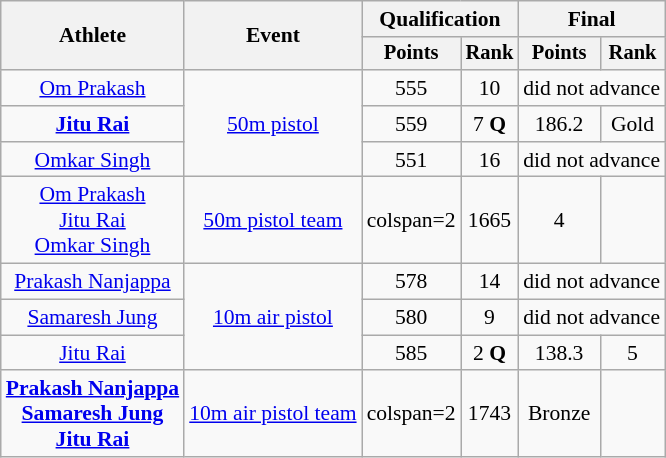<table class=wikitable style="text-align:center; font-size:90%">
<tr>
<th rowspan=2>Athlete</th>
<th rowspan=2>Event</th>
<th colspan=2>Qualification</th>
<th colspan=2>Final</th>
</tr>
<tr style="font-size:95%">
<th>Points</th>
<th>Rank</th>
<th>Points</th>
<th>Rank</th>
</tr>
<tr>
<td><a href='#'>Om Prakash</a></td>
<td rowspan=3><a href='#'>50m pistol</a></td>
<td>555</td>
<td>10</td>
<td style="text-align:center;" colspan=2>did not advance</td>
</tr>
<tr>
<td><strong><a href='#'>Jitu Rai</a></strong></td>
<td>559</td>
<td>7 <strong>Q</strong></td>
<td>186.2</td>
<td> Gold</td>
</tr>
<tr>
<td><a href='#'>Omkar Singh</a></td>
<td>551</td>
<td>16</td>
<td style="text-align:center;" colspan=2>did not advance</td>
</tr>
<tr>
<td><a href='#'>Om Prakash</a><br><a href='#'>Jitu Rai</a><br><a href='#'>Omkar Singh</a></td>
<td><a href='#'>50m pistol team</a></td>
<td>colspan=2 </td>
<td>1665</td>
<td>4</td>
</tr>
<tr>
<td><a href='#'>Prakash Nanjappa</a></td>
<td rowspan=3><a href='#'>10m air pistol</a></td>
<td>578</td>
<td>14</td>
<td style="text-align:center;" colspan=2>did not advance</td>
</tr>
<tr>
<td><a href='#'>Samaresh Jung</a></td>
<td>580</td>
<td>9</td>
<td style="text-align:center;" colspan=2>did not advance</td>
</tr>
<tr>
<td><a href='#'>Jitu Rai</a></td>
<td>585</td>
<td>2 <strong>Q</strong></td>
<td>138.3</td>
<td>5</td>
</tr>
<tr>
<td><strong><a href='#'>Prakash Nanjappa</a><br><a href='#'>Samaresh Jung</a><br><a href='#'>Jitu Rai</a></strong></td>
<td><a href='#'>10m air pistol team</a></td>
<td>colspan=2 </td>
<td>1743</td>
<td> Bronze</td>
</tr>
</table>
